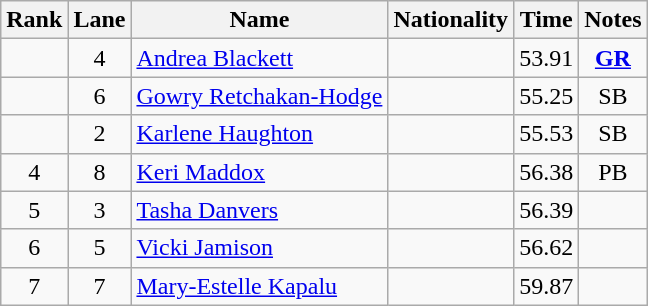<table class="wikitable sortable" style="text-align:center">
<tr>
<th>Rank</th>
<th>Lane</th>
<th>Name</th>
<th>Nationality</th>
<th>Time</th>
<th>Notes</th>
</tr>
<tr>
<td></td>
<td>4</td>
<td align=left><a href='#'>Andrea Blackett</a></td>
<td align=left></td>
<td>53.91</td>
<td><strong><a href='#'>GR</a></strong></td>
</tr>
<tr>
<td></td>
<td>6</td>
<td align=left><a href='#'>Gowry Retchakan-Hodge</a></td>
<td align=left></td>
<td>55.25</td>
<td>SB</td>
</tr>
<tr>
<td></td>
<td>2</td>
<td align=left><a href='#'>Karlene Haughton</a></td>
<td align=left></td>
<td>55.53</td>
<td>SB</td>
</tr>
<tr>
<td>4</td>
<td>8</td>
<td align=left><a href='#'>Keri Maddox</a></td>
<td align=left></td>
<td>56.38</td>
<td>PB</td>
</tr>
<tr>
<td>5</td>
<td>3</td>
<td align=left><a href='#'>Tasha Danvers</a></td>
<td align=left></td>
<td>56.39</td>
<td></td>
</tr>
<tr>
<td>6</td>
<td>5</td>
<td align=left><a href='#'>Vicki Jamison</a></td>
<td align=left></td>
<td>56.62</td>
<td></td>
</tr>
<tr>
<td>7</td>
<td>7</td>
<td align=left><a href='#'>Mary-Estelle Kapalu</a></td>
<td align=left></td>
<td>59.87</td>
<td></td>
</tr>
</table>
